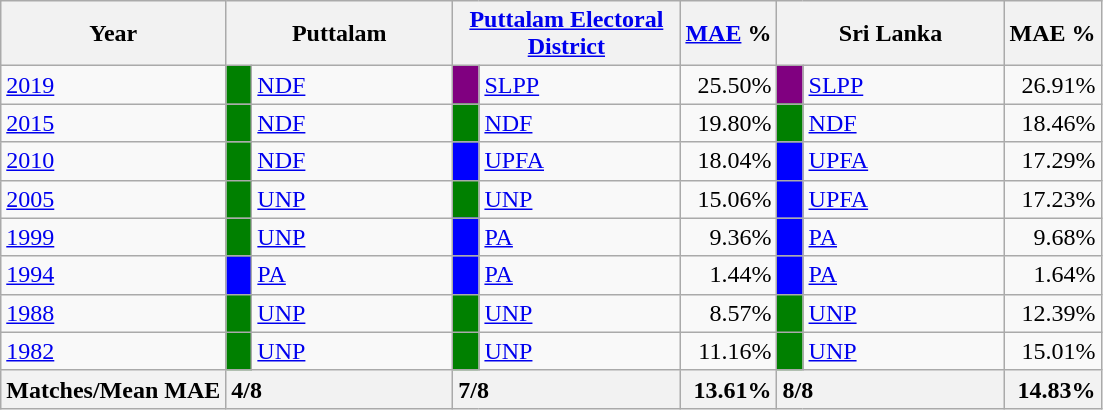<table class="wikitable">
<tr>
<th>Year</th>
<th colspan="2" width="144px">Puttalam</th>
<th colspan="2" width="144px"><a href='#'>Puttalam Electoral District</a></th>
<th><a href='#'>MAE</a> %</th>
<th colspan="2" width="144px">Sri Lanka</th>
<th>MAE %</th>
</tr>
<tr>
<td><a href='#'>2019</a></td>
<td style="background-color:green;" width="10px"></td>
<td style="text-align:left;"><a href='#'>NDF</a></td>
<td style="background-color:purple;" width="10px"></td>
<td style="text-align:left;"><a href='#'>SLPP</a></td>
<td style="text-align:right;">25.50%</td>
<td style="background-color:purple;" width="10px"></td>
<td style="text-align:left;"><a href='#'>SLPP</a></td>
<td style="text-align:right;">26.91%</td>
</tr>
<tr>
<td><a href='#'>2015</a></td>
<td style="background-color:green;" width="10px"></td>
<td style="text-align:left;"><a href='#'>NDF</a></td>
<td style="background-color:green;" width="10px"></td>
<td style="text-align:left;"><a href='#'>NDF</a></td>
<td style="text-align:right;">19.80%</td>
<td style="background-color:green;" width="10px"></td>
<td style="text-align:left;"><a href='#'>NDF</a></td>
<td style="text-align:right;">18.46%</td>
</tr>
<tr>
<td><a href='#'>2010</a></td>
<td style="background-color:green;" width="10px"></td>
<td style="text-align:left;"><a href='#'>NDF</a></td>
<td style="background-color:blue;" width="10px"></td>
<td style="text-align:left;"><a href='#'>UPFA</a></td>
<td style="text-align:right;">18.04%</td>
<td style="background-color:blue;" width="10px"></td>
<td style="text-align:left;"><a href='#'>UPFA</a></td>
<td style="text-align:right;">17.29%</td>
</tr>
<tr>
<td><a href='#'>2005</a></td>
<td style="background-color:green;" width="10px"></td>
<td style="text-align:left;"><a href='#'>UNP</a></td>
<td style="background-color:green;" width="10px"></td>
<td style="text-align:left;"><a href='#'>UNP</a></td>
<td style="text-align:right;">15.06%</td>
<td style="background-color:blue;" width="10px"></td>
<td style="text-align:left;"><a href='#'>UPFA</a></td>
<td style="text-align:right;">17.23%</td>
</tr>
<tr>
<td><a href='#'>1999</a></td>
<td style="background-color:green;" width="10px"></td>
<td style="text-align:left;"><a href='#'>UNP</a></td>
<td style="background-color:blue;" width="10px"></td>
<td style="text-align:left;"><a href='#'>PA</a></td>
<td style="text-align:right;">9.36%</td>
<td style="background-color:blue;" width="10px"></td>
<td style="text-align:left;"><a href='#'>PA</a></td>
<td style="text-align:right;">9.68%</td>
</tr>
<tr>
<td><a href='#'>1994</a></td>
<td style="background-color:blue;" width="10px"></td>
<td style="text-align:left;"><a href='#'>PA</a></td>
<td style="background-color:blue;" width="10px"></td>
<td style="text-align:left;"><a href='#'>PA</a></td>
<td style="text-align:right;">1.44%</td>
<td style="background-color:blue;" width="10px"></td>
<td style="text-align:left;"><a href='#'>PA</a></td>
<td style="text-align:right;">1.64%</td>
</tr>
<tr>
<td><a href='#'>1988</a></td>
<td style="background-color:green;" width="10px"></td>
<td style="text-align:left;"><a href='#'>UNP</a></td>
<td style="background-color:green;" width="10px"></td>
<td style="text-align:left;"><a href='#'>UNP</a></td>
<td style="text-align:right;">8.57%</td>
<td style="background-color:green;" width="10px"></td>
<td style="text-align:left;"><a href='#'>UNP</a></td>
<td style="text-align:right;">12.39%</td>
</tr>
<tr>
<td><a href='#'>1982</a></td>
<td style="background-color:green;" width="10px"></td>
<td style="text-align:left;"><a href='#'>UNP</a></td>
<td style="background-color:green;" width="10px"></td>
<td style="text-align:left;"><a href='#'>UNP</a></td>
<td style="text-align:right;">11.16%</td>
<td style="background-color:green;" width="10px"></td>
<td style="text-align:left;"><a href='#'>UNP</a></td>
<td style="text-align:right;">15.01%</td>
</tr>
<tr>
<th>Matches/Mean MAE</th>
<th style="text-align:left;"colspan="2" width="144px">4/8</th>
<th style="text-align:left;"colspan="2" width="144px">7/8</th>
<th style="text-align:right;">13.61%</th>
<th style="text-align:left;"colspan="2" width="144px">8/8</th>
<th style="text-align:right;">14.83%</th>
</tr>
</table>
